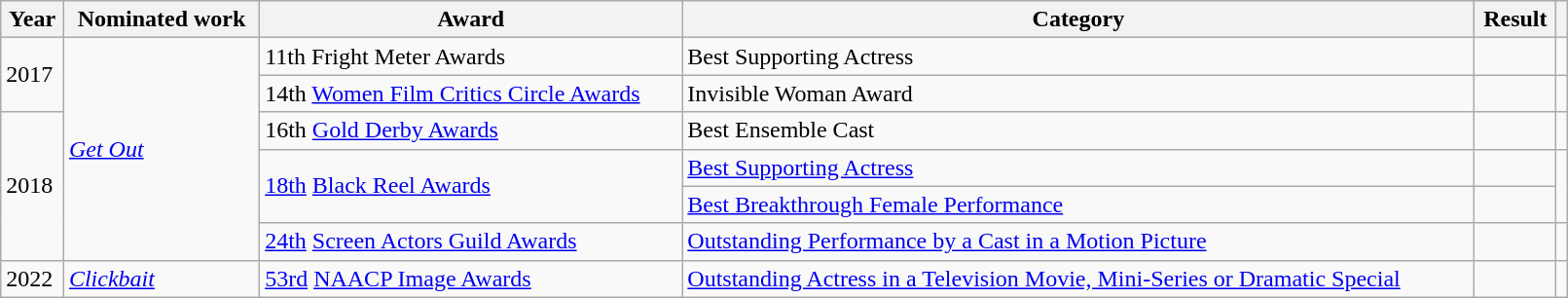<table class="wikitable" width=85%>
<tr>
<th>Year</th>
<th>Nominated work</th>
<th>Award</th>
<th>Category</th>
<th>Result</th>
<th></th>
</tr>
<tr>
<td rowspan="2">2017</td>
<td rowspan="6"><em><a href='#'>Get Out</a></em></td>
<td>11th Fright Meter Awards</td>
<td>Best Supporting Actress</td>
<td></td>
<td></td>
</tr>
<tr>
<td>14th <a href='#'>Women Film Critics Circle Awards</a></td>
<td>Invisible Woman Award</td>
<td></td>
<td></td>
</tr>
<tr>
<td rowspan="4">2018</td>
<td>16th <a href='#'>Gold Derby Awards</a></td>
<td>Best Ensemble Cast</td>
<td></td>
<td></td>
</tr>
<tr>
<td rowspan="2"><a href='#'>18th</a> <a href='#'>Black Reel Awards</a></td>
<td><a href='#'>Best Supporting Actress</a></td>
<td></td>
<td rowspan="2"></td>
</tr>
<tr>
<td><a href='#'>Best Breakthrough Female Performance</a></td>
<td></td>
</tr>
<tr>
<td><a href='#'>24th</a> <a href='#'>Screen Actors Guild Awards</a></td>
<td><a href='#'>Outstanding Performance by a Cast in a Motion Picture</a></td>
<td></td>
<td></td>
</tr>
<tr>
<td>2022</td>
<td><em><a href='#'>Clickbait</a></em></td>
<td><a href='#'>53rd</a> <a href='#'>NAACP Image Awards</a></td>
<td><a href='#'>Outstanding Actress in a Television Movie, Mini-Series or Dramatic Special</a></td>
<td></td>
<td></td>
</tr>
</table>
